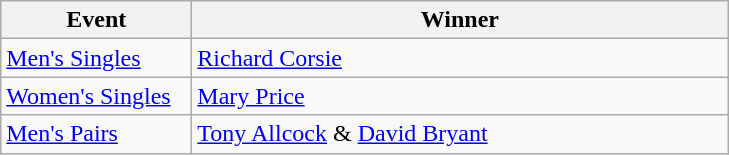<table class="wikitable" style="font-size: 100%">
<tr>
<th width=120>Event</th>
<th width=350>Winner</th>
</tr>
<tr>
<td><a href='#'>Men's Singles</a></td>
<td> <a href='#'>Richard Corsie</a></td>
</tr>
<tr>
<td><a href='#'>Women's Singles</a></td>
<td> <a href='#'>Mary Price</a></td>
</tr>
<tr>
<td><a href='#'>Men's Pairs</a></td>
<td> <a href='#'>Tony Allcock</a> &  <a href='#'>David Bryant</a></td>
</tr>
</table>
